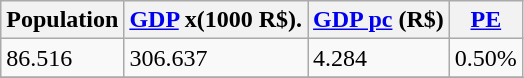<table class="wikitable" border="1">
<tr>
<th>Population </th>
<th><a href='#'>GDP</a> x(1000 R$).</th>
<th><a href='#'>GDP pc</a> (R$)</th>
<th><a href='#'>PE</a></th>
</tr>
<tr>
<td>86.516</td>
<td>306.637</td>
<td>4.284</td>
<td>0.50%</td>
</tr>
<tr>
</tr>
</table>
